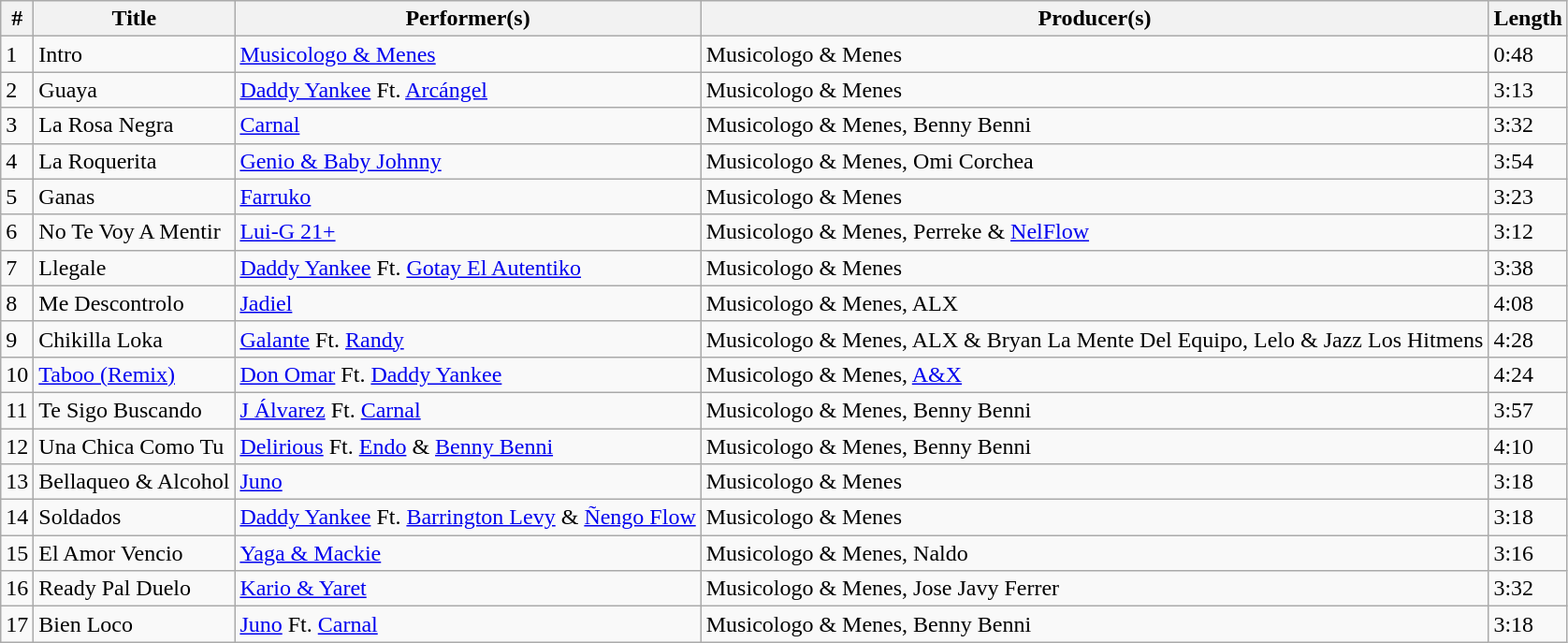<table class="wikitable">
<tr>
<th align="center">#</th>
<th align="center">Title</th>
<th align="center">Performer(s)</th>
<th align="center">Producer(s)</th>
<th align="center">Length</th>
</tr>
<tr>
<td>1</td>
<td>Intro</td>
<td><a href='#'>Musicologo & Menes</a></td>
<td>Musicologo & Menes</td>
<td>0:48</td>
</tr>
<tr>
<td>2</td>
<td>Guaya</td>
<td><a href='#'>Daddy Yankee</a> Ft. <a href='#'>Arcángel</a></td>
<td>Musicologo & Menes</td>
<td>3:13</td>
</tr>
<tr>
<td>3</td>
<td>La Rosa Negra</td>
<td><a href='#'>Carnal</a></td>
<td>Musicologo & Menes, Benny Benni</td>
<td>3:32</td>
</tr>
<tr>
<td>4</td>
<td>La Roquerita</td>
<td><a href='#'>Genio & Baby Johnny</a></td>
<td>Musicologo & Menes, Omi Corchea</td>
<td>3:54</td>
</tr>
<tr>
<td>5</td>
<td>Ganas</td>
<td><a href='#'>Farruko</a></td>
<td>Musicologo & Menes</td>
<td>3:23</td>
</tr>
<tr>
<td>6</td>
<td>No Te Voy A Mentir</td>
<td><a href='#'>Lui-G 21+</a></td>
<td>Musicologo & Menes, Perreke & <a href='#'>NelFlow</a></td>
<td>3:12</td>
</tr>
<tr>
<td>7</td>
<td>Llegale</td>
<td><a href='#'>Daddy Yankee</a> Ft. <a href='#'>Gotay El Autentiko</a></td>
<td>Musicologo & Menes</td>
<td>3:38</td>
</tr>
<tr>
<td>8</td>
<td>Me Descontrolo</td>
<td><a href='#'>Jadiel</a></td>
<td>Musicologo & Menes, ALX</td>
<td>4:08</td>
</tr>
<tr>
<td>9</td>
<td>Chikilla Loka</td>
<td><a href='#'>Galante</a> Ft. <a href='#'>Randy</a></td>
<td>Musicologo & Menes, ALX & Bryan La Mente Del Equipo, Lelo & Jazz Los Hitmens</td>
<td>4:28</td>
</tr>
<tr>
<td>10</td>
<td><a href='#'>Taboo (Remix)</a></td>
<td><a href='#'>Don Omar</a> Ft. <a href='#'>Daddy Yankee</a></td>
<td>Musicologo & Menes, <a href='#'>A&X</a></td>
<td>4:24</td>
</tr>
<tr>
<td>11</td>
<td>Te Sigo Buscando</td>
<td><a href='#'>J Álvarez</a> Ft. <a href='#'>Carnal</a></td>
<td>Musicologo & Menes, Benny Benni</td>
<td>3:57</td>
</tr>
<tr>
<td>12</td>
<td>Una Chica Como Tu</td>
<td><a href='#'>Delirious</a> Ft. <a href='#'>Endo</a> & <a href='#'>Benny Benni</a></td>
<td>Musicologo & Menes, Benny Benni</td>
<td>4:10</td>
</tr>
<tr>
<td>13</td>
<td>Bellaqueo & Alcohol</td>
<td><a href='#'>Juno</a></td>
<td>Musicologo & Menes</td>
<td>3:18</td>
</tr>
<tr>
<td>14</td>
<td>Soldados</td>
<td><a href='#'>Daddy Yankee</a> Ft. <a href='#'>Barrington Levy</a> & <a href='#'>Ñengo Flow</a></td>
<td>Musicologo & Menes</td>
<td>3:18</td>
</tr>
<tr>
<td>15</td>
<td>El Amor Vencio</td>
<td><a href='#'>Yaga & Mackie</a></td>
<td>Musicologo & Menes, Naldo</td>
<td>3:16</td>
</tr>
<tr>
<td>16</td>
<td>Ready Pal Duelo</td>
<td><a href='#'>Kario & Yaret</a></td>
<td>Musicologo & Menes, Jose Javy Ferrer</td>
<td>3:32</td>
</tr>
<tr>
<td>17</td>
<td>Bien Loco</td>
<td><a href='#'>Juno</a> Ft. <a href='#'>Carnal</a></td>
<td>Musicologo & Menes, Benny Benni</td>
<td>3:18</td>
</tr>
</table>
